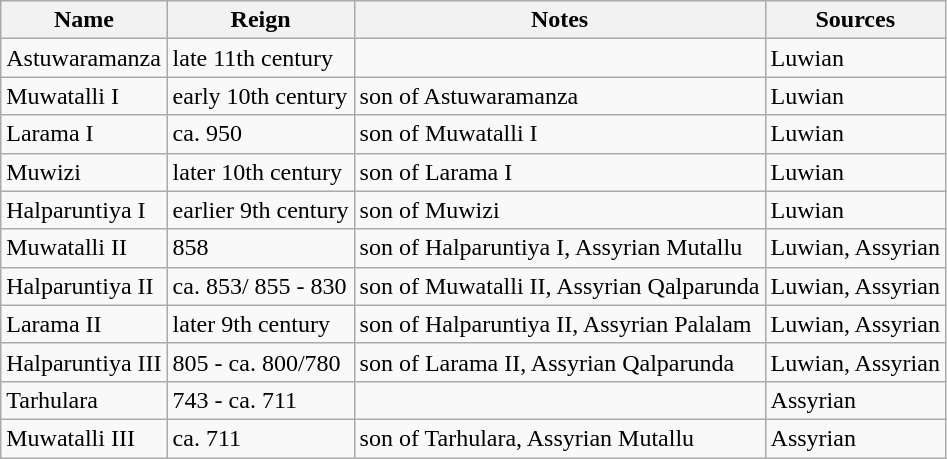<table class="wikitable">
<tr>
<th>Name</th>
<th>Reign</th>
<th>Notes</th>
<th>Sources</th>
</tr>
<tr>
<td>Astuwaramanza</td>
<td>late 11th century</td>
<td></td>
<td>Luwian</td>
</tr>
<tr>
<td>Muwatalli I</td>
<td>early 10th century</td>
<td>son of Astuwaramanza</td>
<td>Luwian</td>
</tr>
<tr>
<td>Larama I</td>
<td>ca. 950</td>
<td>son of Muwatalli I</td>
<td>Luwian</td>
</tr>
<tr>
<td>Muwizi</td>
<td>later 10th century</td>
<td>son of Larama I</td>
<td>Luwian</td>
</tr>
<tr>
<td>Halparuntiya I</td>
<td>earlier 9th century</td>
<td>son of Muwizi</td>
<td>Luwian</td>
</tr>
<tr>
<td>Muwatalli II</td>
<td>858</td>
<td>son of Halparuntiya I, Assyrian Mutallu</td>
<td>Luwian, Assyrian</td>
</tr>
<tr>
<td>Halparuntiya II</td>
<td>ca. 853/ 855 - 830</td>
<td>son of Muwatalli II, Assyrian Qalparunda</td>
<td>Luwian, Assyrian</td>
</tr>
<tr>
<td>Larama II</td>
<td>later 9th century</td>
<td>son of Halparuntiya II, Assyrian Palalam</td>
<td>Luwian, Assyrian</td>
</tr>
<tr>
<td>Halparuntiya III</td>
<td>805 - ca. 800/780</td>
<td>son of Larama II, Assyrian Qalparunda</td>
<td>Luwian, Assyrian</td>
</tr>
<tr>
<td>Tarhulara</td>
<td>743 - ca. 711</td>
<td></td>
<td>Assyrian</td>
</tr>
<tr>
<td>Muwatalli III</td>
<td>ca. 711</td>
<td>son of Tarhulara, Assyrian Mutallu</td>
<td>Assyrian</td>
</tr>
</table>
